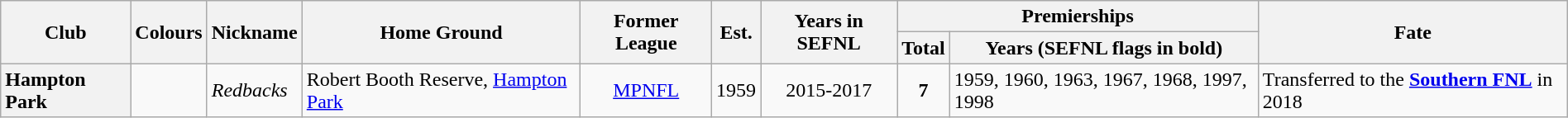<table class="wikitable sortable"   style="text-align:center; width:100%">
<tr>
<th rowspan="2">Club</th>
<th rowspan="2">Colours</th>
<th rowspan="2">Nickname</th>
<th rowspan="2">Home Ground</th>
<th rowspan="2">Former League</th>
<th rowspan="2">Est.</th>
<th rowspan="2">Years in SEFNL</th>
<th colspan="2">Premierships</th>
<th rowspan="2">Fate</th>
</tr>
<tr>
<th>Total</th>
<th>Years (SEFNL flags in bold)</th>
</tr>
<tr>
<th style="text-align:left">Hampton Park</th>
<td></td>
<td align="left"><em>Redbacks</em></td>
<td align="left">Robert Booth Reserve, <a href='#'>Hampton Park</a></td>
<td><a href='#'>MPNFL</a></td>
<td>1959</td>
<td>2015-2017</td>
<td><strong>7</strong></td>
<td align="left">1959, 1960, 1963, 1967, 1968, 1997, 1998</td>
<td align="left">Transferred to the <a href='#'><strong>Southern FNL</strong></a> in 2018</td>
</tr>
</table>
